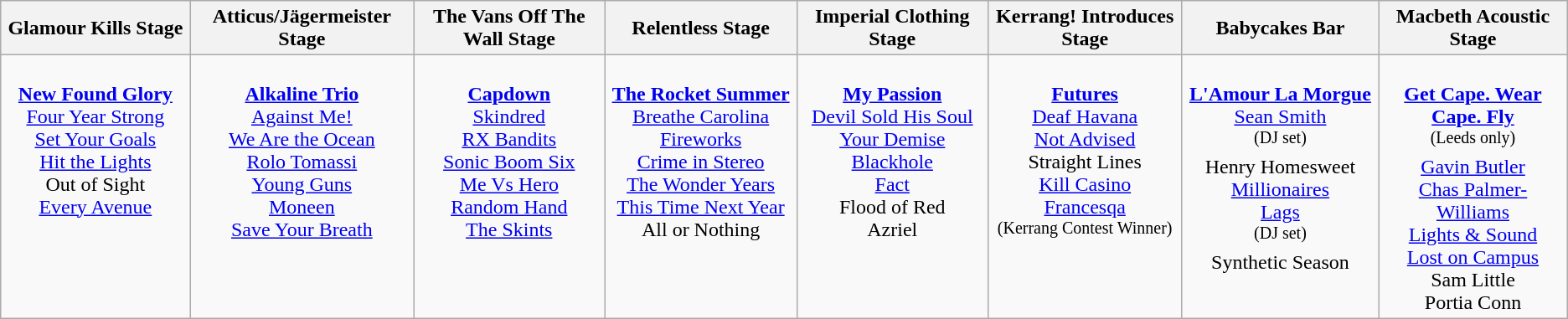<table class="wikitable">
<tr>
<th>Glamour Kills Stage</th>
<th>Atticus/Jägermeister Stage</th>
<th>The Vans Off The Wall Stage</th>
<th>Relentless Stage</th>
<th>Imperial Clothing Stage</th>
<th>Kerrang! Introduces Stage</th>
<th>Babycakes Bar</th>
<th>Macbeth Acoustic Stage</th>
</tr>
<tr>
<td valign="top" align="center" width=185><br><strong><a href='#'>New Found Glory</a></strong>
<br><a href='#'>Four Year Strong</a>
<br><a href='#'>Set Your Goals</a>
<br><a href='#'>Hit the Lights</a>
<br>Out of Sight
<br><a href='#'>Every Avenue</a></td>
<td valign="top" align="center" width=185><br><strong><a href='#'>Alkaline Trio</a></strong>
<br><a href='#'>Against Me!</a>
<br><a href='#'>We Are the Ocean</a>
<br><a href='#'>Rolo Tomassi</a>
<br><a href='#'>Young Guns</a>
<br><a href='#'>Moneen</a>
<br><a href='#'>Save Your Breath</a></td>
<td valign="top" align="center" width=185><br><strong><a href='#'>Capdown</a></strong>
<br><a href='#'>Skindred</a>
<br><a href='#'>RX Bandits</a>
<br><a href='#'>Sonic Boom Six</a>
<br><a href='#'>Me Vs Hero</a>
<br><a href='#'>Random Hand</a>
<br><a href='#'>The Skints</a></td>
<td valign="top" align="center" width=185><br><strong><a href='#'>The Rocket Summer</a></strong>
<br><a href='#'>Breathe Carolina</a>
<br><a href='#'>Fireworks</a>
<br><a href='#'>Crime in Stereo</a>
<br><a href='#'>The Wonder Years</a>
<br><a href='#'>This Time Next Year</a>
<br>All or Nothing</td>
<td valign="top" align="center" width=185><br><strong><a href='#'>My Passion</a></strong>
<br><a href='#'>Devil Sold His Soul</a>
<br><a href='#'>Your Demise</a>
<br><a href='#'>Blackhole</a>
<br><a href='#'>Fact</a>
<br>Flood of Red
<br>Azriel</td>
<td valign="top" align="center" width=185><br><strong><a href='#'>Futures</a></strong>
<br><a href='#'>Deaf Havana</a>
<br><a href='#'>Not Advised</a>
<br>Straight Lines
<br><a href='#'>Kill Casino</a>
<br><a href='#'>Francesqa</a><br><sup>(Kerrang Contest Winner)</sup></td>
<td valign="top" align="center" width=185><br><strong><a href='#'>L'Amour La Morgue</a></strong>
<br><a href='#'>Sean Smith</a><br><sup>(DJ set)</sup>
<br>Henry Homesweet
<br><a href='#'>Millionaires</a>
<br><a href='#'>Lags</a><br><sup>(DJ set)</sup>
<br>Synthetic Season</td>
<td valign="top" align="center" width=185><br><strong><a href='#'>Get Cape. Wear Cape. Fly</a></strong><br><sup>(Leeds only)</sup>
<br><a href='#'>Gavin Butler</a>
<br><a href='#'>Chas Palmer-Williams</a>
<br><a href='#'>Lights & Sound</a>
<br><a href='#'>Lost on Campus</a>
<br>Sam Little
<br>Portia Conn</td>
</tr>
</table>
